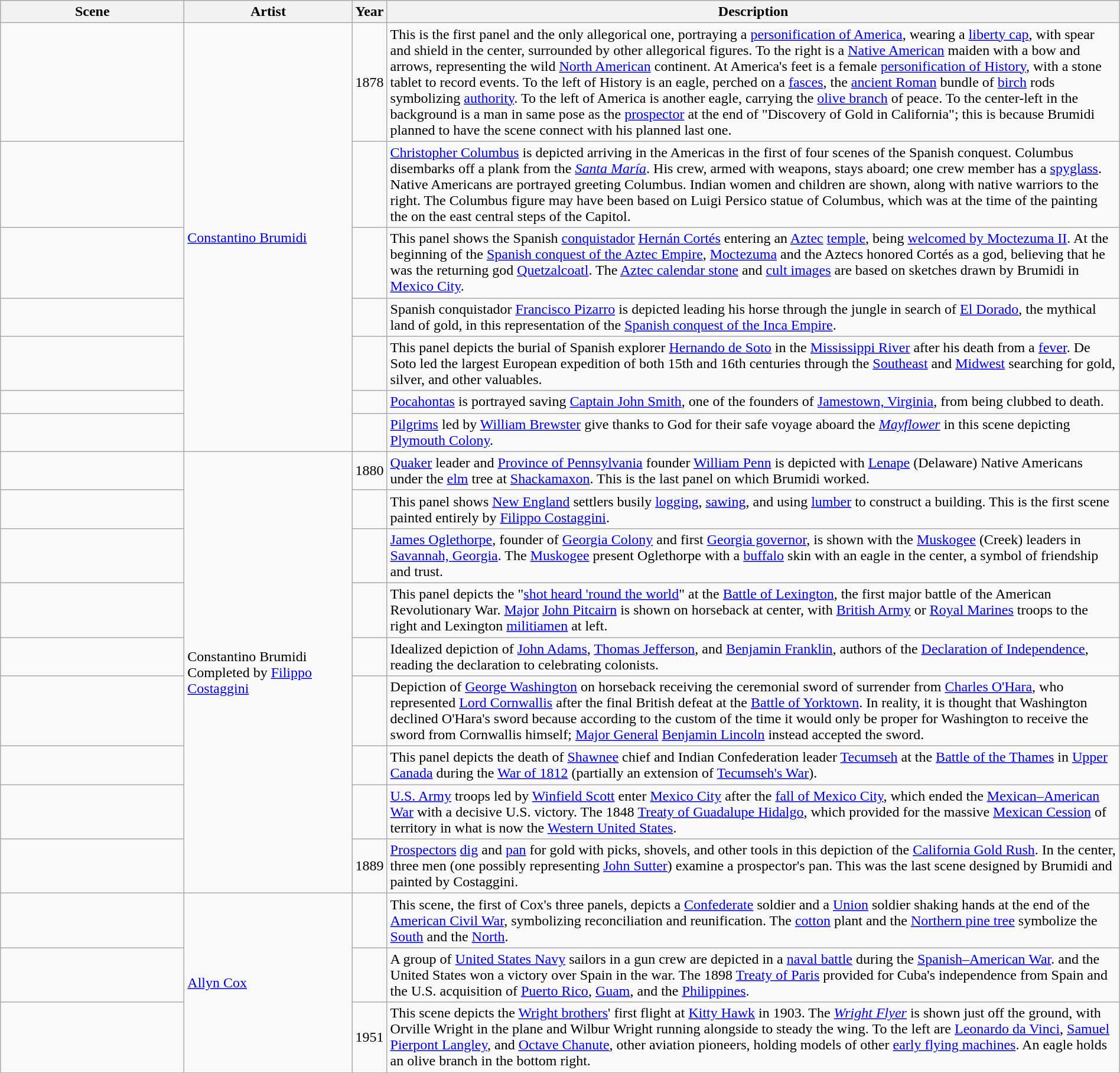<table class="wikitable" width="100%">
<tr>
<th>Scene</th>
<th width="15%">Artist</th>
<th>Year</th>
<th>Description</th>
</tr>
<tr>
<td width="200px" align="center"><strong><em></em></strong></td>
<td rowspan="7"><a href='#'>Constantino Brumidi</a></td>
<td>1878</td>
<td>This is the first panel and the only allegorical one, portraying a <a href='#'>personification of America</a>, wearing a <a href='#'>liberty cap</a>, with spear and shield in the center, surrounded by other allegorical figures. To the right is a <a href='#'>Native American</a> maiden with a bow and arrows, representing the wild <a href='#'>North American</a> continent. At America's feet is a female <a href='#'>personification of History</a>, with a stone tablet to record events. To the left of History is an eagle, perched on a <a href='#'>fasces</a>, the <a href='#'>ancient Roman</a> bundle of <a href='#'>birch</a> rods symbolizing <a href='#'>authority</a>. To the left of America is another eagle, carrying the <a href='#'>olive branch</a> of peace. To the center-left in the background is a man in same pose as the <a href='#'>prospector</a> at the end of "Discovery of Gold in California"; this is because Brumidi planned to have the scene connect with his planned last one.</td>
</tr>
<tr>
<td width="200px" align="center"><strong><em></em></strong></td>
<td></td>
<td><a href='#'>Christopher Columbus</a> is depicted arriving in the Americas in the first of four scenes of the Spanish conquest. Columbus disembarks off a plank from the <em><a href='#'>Santa María</a></em>. His crew, armed with weapons, stays aboard; one crew member has a <a href='#'>spyglass</a>. Native Americans are portrayed greeting Columbus. Indian women and children are shown, along with native warriors to the right. The Columbus figure may have been based on Luigi Persico statue of Columbus, which was at the time of the painting the on the east central steps of the Capitol.</td>
</tr>
<tr>
<td width="200px" align="center"><strong><em></em></strong></td>
<td></td>
<td>This panel shows the Spanish <a href='#'>conquistador</a> <a href='#'>Hernán Cortés</a> entering an <a href='#'>Aztec</a> <a href='#'>temple</a>, being <a href='#'>welcomed by Moctezuma II</a>. At the beginning of the <a href='#'>Spanish conquest of the Aztec Empire</a>, <a href='#'>Moctezuma</a> and the Aztecs honored Cortés as a god, believing that he was the returning god <a href='#'>Quetzalcoatl</a>. The <a href='#'>Aztec calendar stone</a> and <a href='#'>cult images</a> are based on sketches drawn by Brumidi in <a href='#'>Mexico City</a>.</td>
</tr>
<tr>
<td width="200px" align="center"><strong><em></em></strong></td>
<td></td>
<td>Spanish conquistador <a href='#'>Francisco Pizarro</a> is depicted leading his horse through the jungle in search of <a href='#'>El Dorado</a>, the mythical land of gold, in this representation of the <a href='#'>Spanish conquest of the Inca Empire</a>.</td>
</tr>
<tr>
<td width="200px" align="center"><strong><em></em></strong></td>
<td></td>
<td>This panel depicts the burial of Spanish explorer <a href='#'>Hernando de Soto</a> in the <a href='#'>Mississippi River</a> after his death from a <a href='#'>fever</a>. De Soto led the largest European expedition of both 15th and 16th centuries through the <a href='#'>Southeast</a> and <a href='#'>Midwest</a> searching for gold, silver, and other valuables.</td>
</tr>
<tr>
<td width="200px" align="center"><strong><em></em></strong></td>
<td></td>
<td><a href='#'>Pocahontas</a> is portrayed saving <a href='#'>Captain John Smith</a>, one of the founders of <a href='#'>Jamestown, Virginia</a>, from being clubbed to death.</td>
</tr>
<tr>
<td width="200px" align="center"><strong><em></em></strong></td>
<td></td>
<td><a href='#'>Pilgrims</a> led by <a href='#'>William Brewster</a> give thanks to God for their safe voyage aboard the <em><a href='#'>Mayflower</a></em> in this scene depicting <a href='#'>Plymouth Colony</a>.</td>
</tr>
<tr>
<td width="200px" align="center"></td>
<td rowspan="9">Constantino Brumidi<br>Completed by <a href='#'>Filippo Costaggini</a></td>
<td>1880</td>
<td><a href='#'>Quaker</a> leader and <a href='#'>Province of Pennsylvania</a> founder <a href='#'>William Penn</a> is depicted with <a href='#'>Lenape</a> (Delaware) Native Americans under the <a href='#'>elm</a> tree at <a href='#'>Shackamaxon</a>. This is the last panel on which Brumidi worked.</td>
</tr>
<tr>
<td width="200px" align="center"><strong><em></em></strong></td>
<td></td>
<td>This panel shows <a href='#'>New England</a> settlers busily <a href='#'>logging</a>, <a href='#'>sawing</a>, and using <a href='#'>lumber</a> to construct a building. This is the first scene painted entirely by <a href='#'>Filippo Costaggini</a>.</td>
</tr>
<tr>
<td width="200px" align="center"><strong><em></em></strong></td>
<td></td>
<td><a href='#'>James Oglethorpe</a>, founder of <a href='#'>Georgia Colony</a> and first <a href='#'>Georgia governor</a>, is shown with the <a href='#'>Muskogee</a> (Creek) leaders in <a href='#'>Savannah, Georgia</a>. The <a href='#'>Muskogee</a> present Oglethorpe with a <a href='#'>buffalo</a> skin with an eagle in the center, a symbol of friendship and trust.</td>
</tr>
<tr>
<td width="200px" align="center"><strong><em></em></strong></td>
<td></td>
<td>This panel depicts the "<a href='#'>shot heard 'round the world</a>" at the <a href='#'>Battle of Lexington</a>, the first major battle of the American Revolutionary War. <a href='#'>Major</a> <a href='#'>John Pitcairn</a> is shown on horseback at center, with <a href='#'>British Army</a> or <a href='#'>Royal Marines</a> troops to the right and Lexington <a href='#'>militiamen</a> at left.</td>
</tr>
<tr>
<td width="200px" align="center"><strong><em></em></strong></td>
<td></td>
<td>Idealized depiction of <a href='#'>John Adams</a>, <a href='#'>Thomas Jefferson</a>, and <a href='#'>Benjamin Franklin</a>, authors of the <a href='#'>Declaration of Independence</a>, reading the declaration to celebrating colonists.</td>
</tr>
<tr>
<td width="200px" align="center"><strong><em></em></strong></td>
<td></td>
<td>Depiction of <a href='#'>George Washington</a> on horseback receiving the ceremonial sword of surrender from <a href='#'>Charles O'Hara</a>, who represented <a href='#'>Lord Cornwallis</a> after the final British defeat at the <a href='#'>Battle of Yorktown</a>. In reality, it is thought that Washington declined O'Hara's sword because according to the custom of the time it would only be proper for Washington to receive the sword from Cornwallis himself; <a href='#'>Major General</a> <a href='#'>Benjamin Lincoln</a> instead accepted the sword.</td>
</tr>
<tr>
<td width="200px" align="center"><strong><em></em></strong></td>
<td></td>
<td>This panel depicts the death of <a href='#'>Shawnee</a> chief and Indian Confederation leader <a href='#'>Tecumseh</a> at the <a href='#'>Battle of the Thames</a> in <a href='#'>Upper Canada</a> during the <a href='#'>War of 1812</a> (partially an extension of <a href='#'>Tecumseh's War</a>).</td>
</tr>
<tr>
<td width="200px" align="center"><strong><em></em></strong></td>
<td></td>
<td><a href='#'>U.S. Army</a> troops led by <a href='#'>Winfield Scott</a> enter <a href='#'>Mexico City</a> after the <a href='#'>fall of Mexico City</a>, which ended the <a href='#'>Mexican–American War</a> with a decisive U.S. victory. The 1848 <a href='#'>Treaty of Guadalupe Hidalgo</a>, which provided for the massive <a href='#'>Mexican Cession</a> of territory in what is now the <a href='#'>Western United States</a>.</td>
</tr>
<tr>
<td width="200px" align="center"><strong><em></em></strong></td>
<td>1889</td>
<td><a href='#'>Prospectors</a> <a href='#'>dig</a> and <a href='#'>pan</a> for gold with picks, shovels, and other tools in this depiction of the <a href='#'>California Gold Rush</a>. In the center, three men (one possibly representing <a href='#'>John Sutter</a>) examine a prospector's pan. This was the last scene designed by Brumidi and painted by Costaggini.</td>
</tr>
<tr>
<td width="200px" align="center"><strong><em></em></strong></td>
<td rowspan="3"><a href='#'>Allyn Cox</a></td>
<td></td>
<td>This scene, the first of Cox's three panels, depicts a <a href='#'>Confederate</a> soldier and a <a href='#'>Union</a> soldier shaking hands at the end of the <a href='#'>American Civil War</a>, symbolizing reconciliation and reunification. The <a href='#'>cotton</a> plant and the <a href='#'>Northern pine tree</a> symbolize the <a href='#'>South</a> and the <a href='#'>North</a>.</td>
</tr>
<tr>
<td width="200px" align="center"><strong><em></em></strong></td>
<td></td>
<td>A group of <a href='#'>United States Navy</a> sailors in a gun crew are depicted in a <a href='#'>naval battle</a> during the <a href='#'>Spanish–American War</a>. and the United States won a victory over Spain in the war. The 1898 <a href='#'>Treaty of Paris</a> provided for Cuba's independence from Spain and the U.S. acquisition of <a href='#'>Puerto Rico</a>, <a href='#'>Guam</a>, and the <a href='#'>Philippines</a>.</td>
</tr>
<tr>
<td width="200px" align="center"><strong><em></em></strong></td>
<td>1951</td>
<td>This scene depicts the <a href='#'>Wright brothers</a>' first flight at <a href='#'>Kitty Hawk</a> in 1903. The <em><a href='#'>Wright Flyer</a></em> is shown just off the ground, with Orville Wright in the plane and Wilbur Wright running alongside to steady the wing. To the left are <a href='#'>Leonardo da Vinci</a>, <a href='#'>Samuel Pierpont Langley</a>, and <a href='#'>Octave Chanute</a>, other aviation pioneers, holding models of other <a href='#'>early flying machines</a>. An eagle holds an olive branch in the bottom right.</td>
</tr>
</table>
